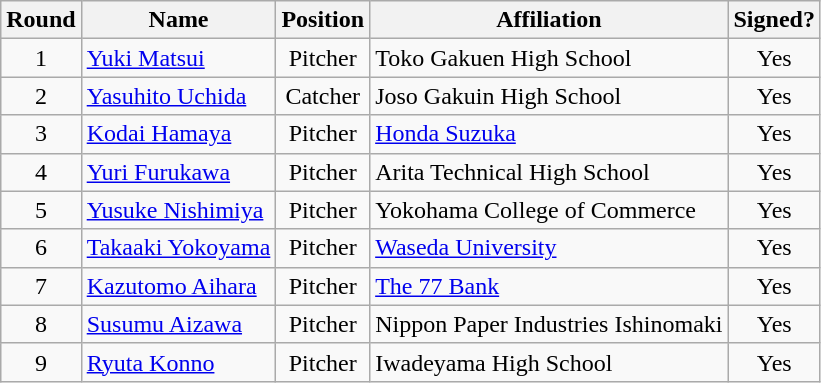<table class="wikitable" style="text-align:center;">
<tr>
<th>Round</th>
<th>Name</th>
<th>Position</th>
<th>Affiliation</th>
<th>Signed?</th>
</tr>
<tr>
<td>1</td>
<td style="text-align:left;"><a href='#'>Yuki Matsui</a></td>
<td>Pitcher</td>
<td style="text-align:left;">Toko Gakuen High School</td>
<td>Yes</td>
</tr>
<tr>
<td>2</td>
<td style="text-align:left;"><a href='#'>Yasuhito Uchida</a></td>
<td>Catcher</td>
<td style="text-align:left;">Joso Gakuin High School</td>
<td>Yes</td>
</tr>
<tr>
<td>3</td>
<td style="text-align:left;"><a href='#'>Kodai Hamaya</a></td>
<td>Pitcher</td>
<td style="text-align:left;"><a href='#'>Honda Suzuka</a></td>
<td>Yes</td>
</tr>
<tr>
<td>4</td>
<td style="text-align:left;"><a href='#'>Yuri Furukawa</a></td>
<td>Pitcher</td>
<td style="text-align:left;">Arita Technical High School</td>
<td>Yes</td>
</tr>
<tr>
<td>5</td>
<td style="text-align:left;"><a href='#'>Yusuke Nishimiya</a></td>
<td>Pitcher</td>
<td style="text-align:left;">Yokohama College of Commerce</td>
<td>Yes</td>
</tr>
<tr>
<td>6</td>
<td style="text-align:left;"><a href='#'>Takaaki Yokoyama</a></td>
<td>Pitcher</td>
<td style="text-align:left;"><a href='#'>Waseda University</a></td>
<td>Yes</td>
</tr>
<tr>
<td>7</td>
<td style="text-align:left;"><a href='#'>Kazutomo Aihara</a></td>
<td>Pitcher</td>
<td style="text-align:left;"><a href='#'>The 77 Bank</a></td>
<td>Yes</td>
</tr>
<tr>
<td>8</td>
<td style="text-align:left;"><a href='#'>Susumu Aizawa</a></td>
<td>Pitcher</td>
<td style="text-align:left;">Nippon Paper Industries Ishinomaki</td>
<td>Yes</td>
</tr>
<tr>
<td>9</td>
<td style="text-align:left;"><a href='#'>Ryuta Konno</a></td>
<td>Pitcher</td>
<td style="text-align:left;">Iwadeyama High School</td>
<td>Yes</td>
</tr>
</table>
